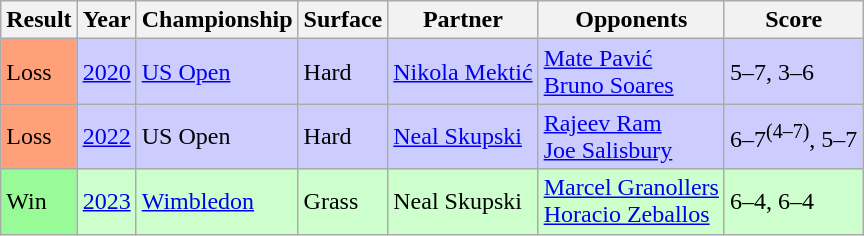<table class="sortable wikitable">
<tr>
<th style="width:40px">Result</th>
<th>Year</th>
<th>Championship</th>
<th>Surface</th>
<th>Partner</th>
<th>Opponents</th>
<th class="unsortable">Score</th>
</tr>
<tr bgcolor=#CCCCFF>
<td style="background:#ffa07a;">Loss</td>
<td><a href='#'>2020</a></td>
<td><a href='#'>US Open</a></td>
<td>Hard</td>
<td> <a href='#'>Nikola Mektić</a></td>
<td> <a href='#'>Mate Pavić</a><br> <a href='#'>Bruno Soares</a></td>
<td>5–7, 3–6</td>
</tr>
<tr bgcolor=#CCCCFF>
<td style="background:#ffa07a;">Loss</td>
<td><a href='#'>2022</a></td>
<td>US Open</td>
<td>Hard</td>
<td> <a href='#'>Neal Skupski</a></td>
<td> <a href='#'>Rajeev Ram</a><br> <a href='#'>Joe Salisbury</a></td>
<td>6–7<sup>(4–7)</sup>, 5–7</td>
</tr>
<tr bgcolor=#CCFFCC>
<td style="background:#98fb98;">Win</td>
<td><a href='#'>2023</a></td>
<td><a href='#'>Wimbledon</a></td>
<td>Grass</td>
<td> Neal Skupski</td>
<td> <a href='#'>Marcel Granollers</a><br> <a href='#'>Horacio Zeballos</a></td>
<td>6–4, 6–4</td>
</tr>
</table>
